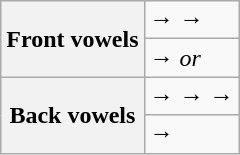<table class="wikitable">
<tr>
<th rowspan="2">Front vowels</th>
<td> →  → </td>
</tr>
<tr>
<td> →  <em>or</em> </td>
</tr>
<tr>
<th rowspan="2">Back vowels</th>
<td> →  →  → </td>
</tr>
<tr>
<td> → </td>
</tr>
</table>
